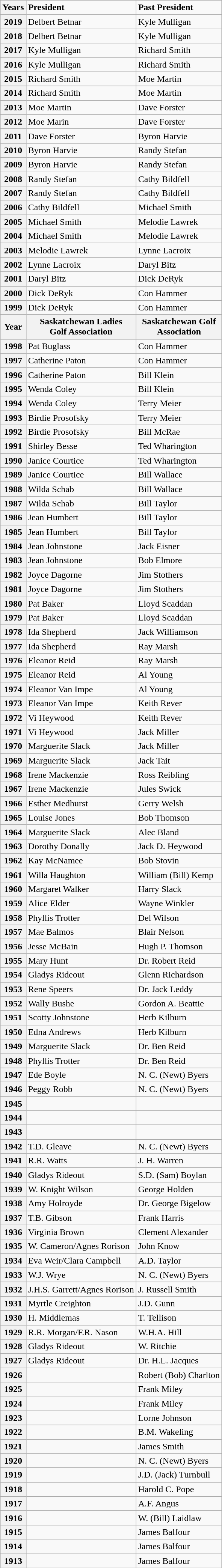<table class="wikitable">
<tr>
<th>Years</th>
<td><strong>President</strong></td>
<td><strong>Past President</strong></td>
</tr>
<tr>
<th>2019</th>
<td>Delbert Betnar</td>
<td>Kyle Mulligan</td>
</tr>
<tr>
<th>2018</th>
<td>Delbert Betnar</td>
<td>Kyle Mulligan</td>
</tr>
<tr>
<th>2017</th>
<td>Kyle Mulligan</td>
<td>Richard Smith</td>
</tr>
<tr>
<th>2016</th>
<td>Kyle Mulligan</td>
<td>Richard Smith</td>
</tr>
<tr>
<th>2015</th>
<td>Richard Smith</td>
<td>Moe Martin</td>
</tr>
<tr>
<th>2014</th>
<td>Richard Smith</td>
<td>Moe Martin</td>
</tr>
<tr>
<th>2013</th>
<td>Moe Martin</td>
<td>Dave Forster</td>
</tr>
<tr>
<th>2012</th>
<td>Moe Marin</td>
<td>Dave Forster</td>
</tr>
<tr>
<th>2011</th>
<td>Dave Forster</td>
<td>Byron Harvie</td>
</tr>
<tr>
<th>2010</th>
<td>Byron Harvie</td>
<td>Randy Stefan</td>
</tr>
<tr>
<th>2009</th>
<td>Byron Harvie</td>
<td>Randy Stefan</td>
</tr>
<tr>
<th>2008</th>
<td>Randy Stefan</td>
<td>Cathy Bildfell</td>
</tr>
<tr>
<th>2007</th>
<td>Randy Stefan</td>
<td>Cathy Bildfell</td>
</tr>
<tr>
<th>2006</th>
<td>Cathy Bildfell</td>
<td>Michael Smith</td>
</tr>
<tr>
<th>2005</th>
<td>Michael Smith</td>
<td>Melodie Lawrek</td>
</tr>
<tr>
<th>2004</th>
<td>Michael Smith</td>
<td>Melodie Lawrek</td>
</tr>
<tr>
<th>2003</th>
<td>Melodie Lawrek</td>
<td>Lynne Lacroix</td>
</tr>
<tr>
<th>2002</th>
<td>Lynne Lacroix</td>
<td>Daryl Bitz</td>
</tr>
<tr>
<th>2001</th>
<td>Daryl Bitz</td>
<td>Dick DeRyk</td>
</tr>
<tr>
<th>2000</th>
<td>Dick DeRyk</td>
<td>Con Hammer</td>
</tr>
<tr>
<th>1999</th>
<td>Dick DeRyk</td>
<td>Con Hammer</td>
</tr>
<tr>
<th>Year</th>
<th>Saskatchewan Ladies<br>Golf Association</th>
<th>Saskatchewan Golf<br>Association</th>
</tr>
<tr>
<th>1998</th>
<td>Pat Buglass</td>
<td>Con Hammer</td>
</tr>
<tr>
<th>1997</th>
<td>Catherine Paton</td>
<td>Con Hammer</td>
</tr>
<tr>
<th>1996</th>
<td>Catherine Paton</td>
<td>Bill Klein</td>
</tr>
<tr>
<th>1995</th>
<td>Wenda Coley</td>
<td>Bill Klein</td>
</tr>
<tr>
<th>1994</th>
<td>Wenda Coley</td>
<td>Terry Meier</td>
</tr>
<tr>
<th>1993</th>
<td>Birdie Prosofsky</td>
<td>Terry Meier</td>
</tr>
<tr>
<th>1992</th>
<td>Birdie Prosofsky</td>
<td>Bill McRae</td>
</tr>
<tr>
<th>1991</th>
<td>Shirley Besse</td>
<td>Ted Wharington</td>
</tr>
<tr>
<th>1990</th>
<td>Janice Courtice</td>
<td>Ted Wharington</td>
</tr>
<tr>
<th>1989</th>
<td>Janice Courtice</td>
<td>Bill Wallace</td>
</tr>
<tr>
<th>1988</th>
<td>Wilda Schab</td>
<td>Bill Wallace</td>
</tr>
<tr>
<th>1987</th>
<td>Wilda Schab</td>
<td>Bill Taylor</td>
</tr>
<tr>
<th>1986</th>
<td>Jean Humbert</td>
<td>Bill Taylor</td>
</tr>
<tr>
<th>1985</th>
<td>Jean Humbert</td>
<td>Bill Taylor</td>
</tr>
<tr>
<th>1984</th>
<td>Jean Johnstone</td>
<td>Jack Eisner</td>
</tr>
<tr>
<th>1983</th>
<td>Jean Johnstone</td>
<td>Bob Elmore</td>
</tr>
<tr>
<th>1982</th>
<td>Joyce Dagorne</td>
<td>Jim Stothers</td>
</tr>
<tr>
<th>1981</th>
<td>Joyce Dagorne</td>
<td>Jim Stothers</td>
</tr>
<tr>
<th>1980</th>
<td>Pat Baker</td>
<td>Lloyd Scaddan</td>
</tr>
<tr>
<th>1979</th>
<td>Pat Baker</td>
<td>Lloyd Scaddan</td>
</tr>
<tr>
<th>1978</th>
<td>Ida Shepherd</td>
<td>Jack Williamson</td>
</tr>
<tr>
<th>1977</th>
<td>Ida Shepherd</td>
<td>Ray Marsh</td>
</tr>
<tr>
<th>1976</th>
<td>Eleanor Reid</td>
<td>Ray Marsh</td>
</tr>
<tr>
<th>1975</th>
<td>Eleanor Reid</td>
<td>Al Young</td>
</tr>
<tr>
<th>1974</th>
<td>Eleanor Van Impe</td>
<td>Al Young</td>
</tr>
<tr>
<th>1973</th>
<td>Eleanor Van Impe</td>
<td>Keith Rever</td>
</tr>
<tr>
<th>1972</th>
<td>Vi Heywood</td>
<td>Keith Rever</td>
</tr>
<tr>
<th>1971</th>
<td>Vi Heywood</td>
<td>Jack Miller</td>
</tr>
<tr>
<th>1970</th>
<td>Marguerite Slack</td>
<td>Jack Miller</td>
</tr>
<tr>
<th>1969</th>
<td>Marguerite Slack</td>
<td>Jack Tait</td>
</tr>
<tr>
<th>1968</th>
<td>Irene Mackenzie</td>
<td>Ross Reibling</td>
</tr>
<tr>
<th>1967</th>
<td>Irene Mackenzie</td>
<td>Jules Swick</td>
</tr>
<tr>
<th>1966</th>
<td>Esther Medhurst</td>
<td>Gerry Welsh</td>
</tr>
<tr>
<th>1965</th>
<td>Louise Jones</td>
<td>Bob Thomson</td>
</tr>
<tr>
<th>1964</th>
<td>Marguerite Slack</td>
<td>Alec Bland</td>
</tr>
<tr>
<th>1963</th>
<td>Dorothy Donally</td>
<td>Jack D. Heywood</td>
</tr>
<tr>
<th>1962</th>
<td>Kay McNamee</td>
<td>Bob Stovin</td>
</tr>
<tr>
<th>1961</th>
<td>Willa Haughton</td>
<td>William (Bill) Kemp</td>
</tr>
<tr>
<th>1960</th>
<td>Margaret Walker</td>
<td>Harry Slack</td>
</tr>
<tr>
<th>1959</th>
<td>Alice Elder</td>
<td>Wayne Winkler</td>
</tr>
<tr>
<th>1958</th>
<td>Phyllis Trotter</td>
<td>Del Wilson</td>
</tr>
<tr>
<th>1957</th>
<td>Mae Balmos</td>
<td>Blair Nelson</td>
</tr>
<tr>
<th>1956</th>
<td>Jesse McBain</td>
<td>Hugh P. Thomson</td>
</tr>
<tr>
<th>1955</th>
<td>Mary Hunt</td>
<td>Dr. Robert Reid</td>
</tr>
<tr>
<th>1954</th>
<td>Gladys Rideout</td>
<td>Glenn Richardson</td>
</tr>
<tr>
<th>1953</th>
<td>Rene Speers</td>
<td>Dr. Jack Leddy</td>
</tr>
<tr>
<th>1952</th>
<td>Wally Bushe</td>
<td>Gordon A. Beattie</td>
</tr>
<tr>
<th>1951</th>
<td>Scotty Johnstone</td>
<td>Herb Kilburn</td>
</tr>
<tr>
<th>1950</th>
<td>Edna Andrews</td>
<td>Herb Kilburn</td>
</tr>
<tr>
<th>1949</th>
<td>Marguerite Slack</td>
<td>Dr. Ben Reid</td>
</tr>
<tr>
<th>1948</th>
<td>Phyllis Trotter</td>
<td>Dr. Ben Reid</td>
</tr>
<tr>
<th>1947</th>
<td>Ede Boyle</td>
<td>N. C. (Newt) Byers</td>
</tr>
<tr>
<th>1946</th>
<td>Peggy Robb</td>
<td>N. C. (Newt) Byers</td>
</tr>
<tr>
<th>1945</th>
<td></td>
<td></td>
</tr>
<tr>
<th>1944</th>
<td></td>
<td></td>
</tr>
<tr>
<th>1943</th>
<td></td>
<td></td>
</tr>
<tr>
<th>1942</th>
<td>T.D. Gleave</td>
<td>N. C. (Newt) Byers</td>
</tr>
<tr>
<th>1941</th>
<td>R.R. Watts</td>
<td>J. H. Warren</td>
</tr>
<tr>
<th>1940</th>
<td>Gladys Rideout</td>
<td>S.D. (Sam) Boylan</td>
</tr>
<tr>
<th>1939</th>
<td>W. Knight Wilson</td>
<td>George Holden</td>
</tr>
<tr>
<th>1938</th>
<td>Amy Holroyde</td>
<td>Dr. George Bigelow</td>
</tr>
<tr>
<th>1937</th>
<td>T.B. Gibson</td>
<td>Frank Harris</td>
</tr>
<tr>
<th>1936</th>
<td>Virginia Brown</td>
<td>Clement Alexander</td>
</tr>
<tr>
<th>1935</th>
<td>W. Cameron/Agnes Rorison</td>
<td>John Know</td>
</tr>
<tr>
<th>1934</th>
<td>Eva Weir/Clara Campbell</td>
<td>A.D. Taylor</td>
</tr>
<tr>
<th>1933</th>
<td>W.J. Wrye</td>
<td>N. C. (Newt) Byers</td>
</tr>
<tr>
<th>1932</th>
<td>J.H.S. Garrett/Agnes Rorison</td>
<td>J. Russell Smith</td>
</tr>
<tr>
<th>1931</th>
<td>Myrtle Creighton</td>
<td>J.D. Gunn</td>
</tr>
<tr>
<th>1930</th>
<td>H. Middlemas</td>
<td>T. Tellison</td>
</tr>
<tr>
<th>1929</th>
<td>R.R. Morgan/F.R. Nason</td>
<td>W.H.A. Hill</td>
</tr>
<tr>
<th>1928</th>
<td>Gladys Rideout</td>
<td>W. Ritchie</td>
</tr>
<tr>
<th>1927</th>
<td>Gladys Rideout</td>
<td>Dr. H.L. Jacques</td>
</tr>
<tr>
<th>1926</th>
<td></td>
<td>Robert (Bob) Charlton</td>
</tr>
<tr>
<th>1925</th>
<td></td>
<td>Frank Miley</td>
</tr>
<tr>
<th>1924</th>
<td></td>
<td>Frank Miley</td>
</tr>
<tr>
<th>1923</th>
<td></td>
<td>Lorne Johnson</td>
</tr>
<tr>
<th>1922</th>
<td></td>
<td>B.M. Wakeling</td>
</tr>
<tr>
<th>1921</th>
<td></td>
<td>James Smith</td>
</tr>
<tr>
<th>1920</th>
<td></td>
<td>N. C. (Newt) Byers</td>
</tr>
<tr>
<th>1919</th>
<td></td>
<td>J.D. (Jack) Turnbull</td>
</tr>
<tr>
<th>1918</th>
<td></td>
<td>Harold C. Pope</td>
</tr>
<tr>
<th>1917</th>
<td></td>
<td>A.F. Angus</td>
</tr>
<tr>
<th>1916</th>
<td></td>
<td>W. (Bill) Laidlaw</td>
</tr>
<tr>
<th>1915</th>
<td></td>
<td>James Balfour</td>
</tr>
<tr>
<th>1914</th>
<td></td>
<td>James Balfour</td>
</tr>
<tr>
<th>1913</th>
<td></td>
<td>James Balfour</td>
</tr>
</table>
